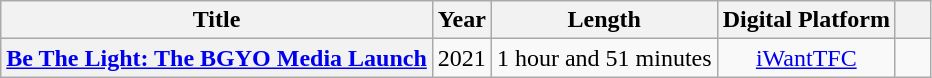<table class="wikitable plainrowheaders" style="text-align:center;">
<tr>
<th scope="col">Title</th>
<th scope="col">Year</th>
<th scope="col">Length</th>
<th scope="col">Digital Platform</th>
<th scope="col" style="width:1em;"></th>
</tr>
<tr>
<th scope="row"><a href='#'>Be The Light: The BGYO Media Launch</a></th>
<td rowspan="1">2021</td>
<td align="center">1 hour and 51 minutes</td>
<td rowspan="1"><a href='#'>iWantTFC</a></td>
<td style="text-align:center" rowspan="1"></td>
</tr>
</table>
